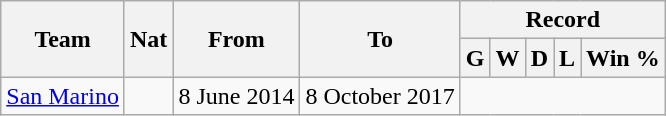<table class="wikitable" style="text-align: center">
<tr>
<th rowspan="2">Team</th>
<th rowspan="2">Nat</th>
<th rowspan="2">From</th>
<th rowspan="2">To</th>
<th colspan="5">Record</th>
</tr>
<tr>
<th>G</th>
<th>W</th>
<th>D</th>
<th>L</th>
<th>Win %</th>
</tr>
<tr>
<td align=left><a href='#'>San Marino</a></td>
<td></td>
<td align=left>8 June 2014</td>
<td align=left>8 October 2017<br></td>
</tr>
</table>
